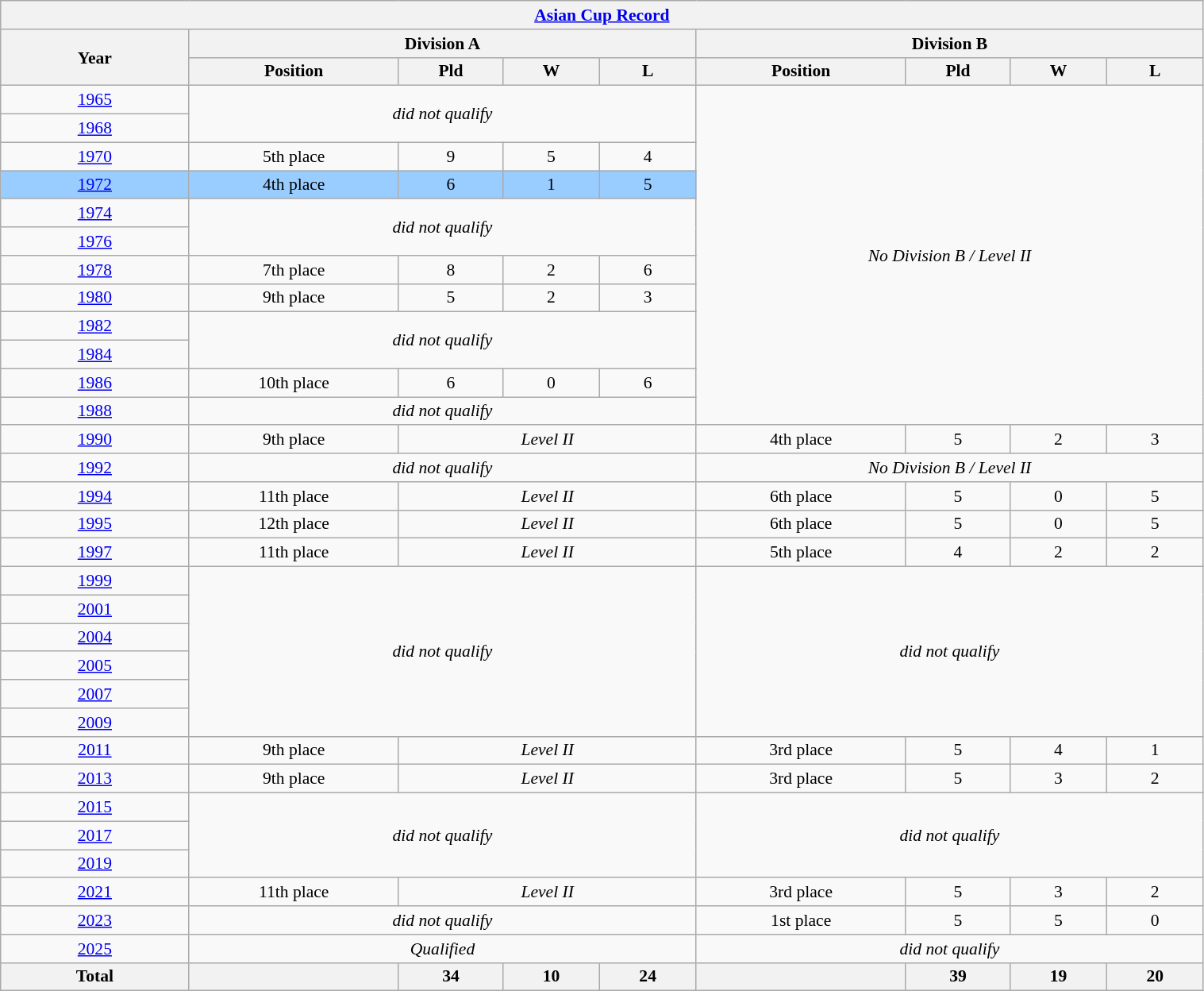<table class="wikitable collapsible autocollapse" width=80% style="text-align: center;font-size:90%;">
<tr>
<th colspan=9><a href='#'>Asian Cup Record</a></th>
</tr>
<tr>
<th rowspan=2 width=2%>Year</th>
<th colspan=4>Division A</th>
<th colspan=4>Division B</th>
</tr>
<tr>
<th width=2%>Position</th>
<th width=1%>Pld</th>
<th width=1%>W</th>
<th width=1%>L</th>
<th width=2%>Position</th>
<th width=1%>Pld</th>
<th width=1%>W</th>
<th width=1%>L</th>
</tr>
<tr>
<td> <a href='#'>1965</a></td>
<td rowspan=2 colspan=4><em>did not qualify</em></td>
<td rowspan=12 colspan=4><em>No Division B / Level II</em></td>
</tr>
<tr>
<td> <a href='#'>1968</a></td>
</tr>
<tr>
<td> <a href='#'>1970</a></td>
<td>5th place</td>
<td>9</td>
<td>5</td>
<td>4</td>
</tr>
<tr bgcolor=#9acdff>
<td> <a href='#'>1972</a></td>
<td>4th place</td>
<td>6</td>
<td>1</td>
<td>5</td>
</tr>
<tr>
<td> <a href='#'>1974</a></td>
<td rowspan=2 colspan=4><em>did not qualify</em></td>
</tr>
<tr>
<td> <a href='#'>1976</a></td>
</tr>
<tr>
<td> <a href='#'>1978</a></td>
<td>7th place</td>
<td>8</td>
<td>2</td>
<td>6</td>
</tr>
<tr>
<td> <a href='#'>1980</a></td>
<td>9th place</td>
<td>5</td>
<td>2</td>
<td>3</td>
</tr>
<tr>
<td> <a href='#'>1982</a></td>
<td rowspan=2 colspan=4><em>did not qualify</em></td>
</tr>
<tr>
<td> <a href='#'>1984</a></td>
</tr>
<tr>
<td> <a href='#'>1986</a></td>
<td>10th place</td>
<td>6</td>
<td>0</td>
<td>6</td>
</tr>
<tr>
<td> <a href='#'>1988</a></td>
<td rowspan=1 colspan=4><em>did not qualify</em></td>
</tr>
<tr>
<td> <a href='#'>1990</a></td>
<td>9th place</td>
<td rowspan=1 colspan=3><em>Level II</em></td>
<td>4th place</td>
<td>5</td>
<td>2</td>
<td>3</td>
</tr>
<tr>
<td> <a href='#'>1992</a></td>
<td rowspan=1 colspan=4><em>did not qualify</em></td>
<td rowspan=1 colspan=4><em>No Division B / Level II</em></td>
</tr>
<tr>
<td> <a href='#'>1994</a></td>
<td>11th place</td>
<td rowspan=1 colspan=3><em>Level II</em></td>
<td>6th place</td>
<td>5</td>
<td>0</td>
<td>5</td>
</tr>
<tr>
<td> <a href='#'>1995</a></td>
<td>12th place</td>
<td rowspan=1 colspan=3><em>Level II</em></td>
<td>6th place</td>
<td>5</td>
<td>0</td>
<td>5</td>
</tr>
<tr>
<td> <a href='#'>1997</a></td>
<td>11th place</td>
<td rowspan=1 colspan=3><em>Level II</em></td>
<td>5th place</td>
<td>4</td>
<td>2</td>
<td>2</td>
</tr>
<tr>
<td> <a href='#'>1999</a></td>
<td rowspan=6 colspan=4><em>did not qualify</em></td>
<td rowspan=6 colspan=4><em>did not qualify</em></td>
</tr>
<tr>
<td> <a href='#'>2001</a></td>
</tr>
<tr>
<td> <a href='#'>2004</a></td>
</tr>
<tr>
<td> <a href='#'>2005</a></td>
</tr>
<tr>
<td> <a href='#'>2007</a></td>
</tr>
<tr>
<td> <a href='#'>2009</a></td>
</tr>
<tr>
<td> <a href='#'>2011</a></td>
<td>9th place</td>
<td rowspan=1 colspan=3><em>Level II</em></td>
<td>3rd place</td>
<td>5</td>
<td>4</td>
<td>1</td>
</tr>
<tr>
<td> <a href='#'>2013</a></td>
<td>9th place</td>
<td rowspan=1 colspan=3><em>Level II</em></td>
<td>3rd place</td>
<td>5</td>
<td>3</td>
<td>2</td>
</tr>
<tr>
<td> <a href='#'>2015</a></td>
<td rowspan=3 colspan=4><em>did not qualify</em></td>
<td rowspan=3 colspan=4><em>did not qualify</em></td>
</tr>
<tr>
<td> <a href='#'>2017</a></td>
</tr>
<tr>
<td> <a href='#'>2019</a></td>
</tr>
<tr>
<td> <a href='#'>2021</a></td>
<td>11th place</td>
<td rowspan=1 colspan=3><em>Level II</em></td>
<td>3rd place</td>
<td>5</td>
<td>3</td>
<td>2</td>
</tr>
<tr>
<td> <a href='#'>2023</a></td>
<td colspan=4><em>did not qualify</em></td>
<td>1st place</td>
<td>5</td>
<td>5</td>
<td>0</td>
</tr>
<tr>
<td> <a href='#'>2025</a></td>
<td colspan=4><em>Qualified</em></td>
<td colspan=4><em>did not qualify</em></td>
</tr>
<tr>
<th><strong>Total</strong></th>
<th></th>
<th>34</th>
<th>10</th>
<th>24</th>
<th></th>
<th>39</th>
<th>19</th>
<th>20</th>
</tr>
</table>
